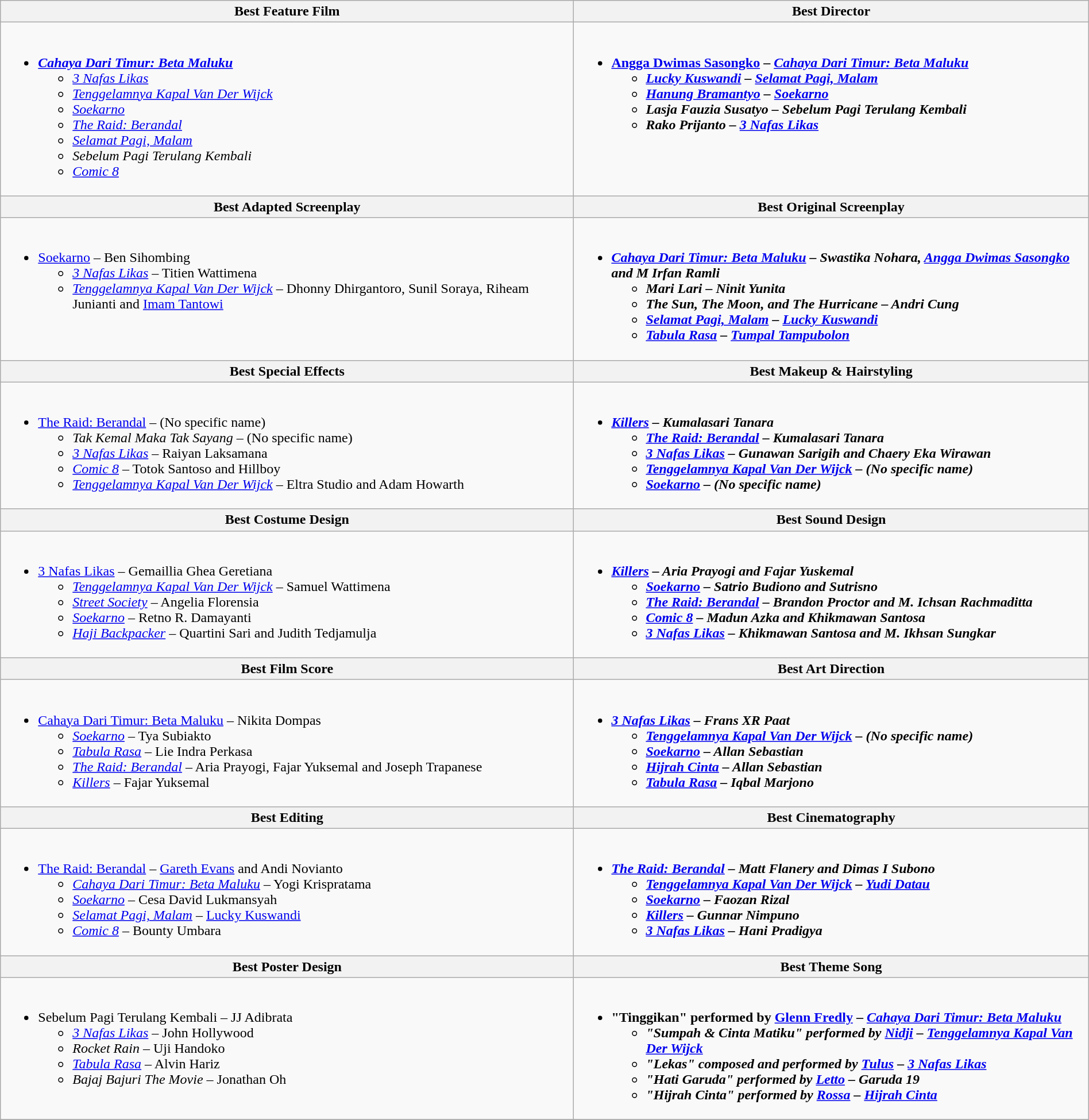<table class=wikitable style="width:100%;">
<tr>
<th style="width=50%">Best Feature Film</th>
<th style="width=50%">Best Director</th>
</tr>
<tr>
<td valign= "top"><br><ul><li><strong><em><a href='#'>Cahaya Dari Timur: Beta Maluku</a></em></strong><ul><li><em><a href='#'>3 Nafas Likas</a></em></li><li><em><a href='#'>Tenggelamnya Kapal Van Der Wijck</a></em></li><li><em><a href='#'>Soekarno</a></em></li><li><em><a href='#'>The Raid: Berandal</a></em></li><li><em><a href='#'>Selamat Pagi, Malam</a></em></li><li><em>Sebelum Pagi Terulang Kembali</em></li><li><em><a href='#'>Comic 8</a></em></li></ul></li></ul></td>
<td valign= "top"><br><ul><li><strong><a href='#'>Angga Dwimas Sasongko</a> – <em><a href='#'>Cahaya Dari Timur: Beta Maluku</a><strong><em><ul><li><a href='#'>Lucky Kuswandi</a> – </em><a href='#'>Selamat Pagi, Malam</a><em></li><li><a href='#'>Hanung Bramantyo</a> – </em><a href='#'>Soekarno</a><em></li><li>Lasja Fauzia Susatyo – </em>Sebelum Pagi Terulang Kembali<em></li><li>Rako Prijanto – </em><a href='#'>3 Nafas Likas</a><em></li></ul></li></ul></td>
</tr>
<tr>
<th style="width=50%">Best Adapted Screenplay</th>
<th style="width=50%">Best Original Screenplay</th>
</tr>
<tr>
<td valign= "top"><br><ul><li></em></strong><a href='#'>Soekarno</a></em> – Ben Sihombing</strong><ul><li><em><a href='#'>3 Nafas Likas</a></em> – Titien Wattimena</li><li><em><a href='#'>Tenggelamnya Kapal Van Der Wijck</a></em> – Dhonny Dhirgantoro, Sunil Soraya, Riheam Junianti and <a href='#'>Imam Tantowi</a></li></ul></li></ul></td>
<td valign= "top"><br><ul><li><strong><em><a href='#'>Cahaya Dari Timur: Beta Maluku</a><em> – Swastika Nohara, <a href='#'>Angga Dwimas Sasongko</a> and M Irfan Ramli<strong><ul><li></em>Mari Lari<em> – Ninit Yunita</li><li></em>The Sun, The Moon, and The Hurricane<em> – Andri Cung</li><li></em><a href='#'>Selamat Pagi, Malam</a><em> – <a href='#'>Lucky Kuswandi</a></li><li></em><a href='#'>Tabula Rasa</a><em> – <a href='#'>Tumpal Tampubolon</a></li></ul></li></ul></td>
</tr>
<tr>
<th style="width=50%">Best Special Effects</th>
<th style="width=50%">Best Makeup & Hairstyling</th>
</tr>
<tr>
<td valign= "top"><br><ul><li></em></strong><a href='#'>The Raid: Berandal</a></em> – (No specific name)</strong><ul><li><em>Tak Kemal Maka Tak Sayang</em> – (No specific name)</li><li><em><a href='#'>3 Nafas Likas</a></em> – Raiyan Laksamana</li><li><em><a href='#'>Comic 8</a></em> – Totok Santoso and Hillboy</li><li><em><a href='#'>Tenggelamnya Kapal Van Der Wijck</a></em> – Eltra Studio and Adam Howarth</li></ul></li></ul></td>
<td valign= "top"><br><ul><li><strong><em><a href='#'>Killers</a><em> – Kumalasari Tanara<strong><ul><li></em><a href='#'>The Raid: Berandal</a><em> – Kumalasari Tanara</li><li></em><a href='#'>3 Nafas Likas</a><em> – Gunawan Sarigih and Chaery Eka Wirawan</li><li></em><a href='#'>Tenggelamnya Kapal Van Der Wijck</a><em> – (No specific name)</li><li></em><a href='#'>Soekarno</a><em> – (No specific name)</li></ul></li></ul></td>
</tr>
<tr>
<th style="width=50%">Best Costume Design</th>
<th style="width=50%">Best Sound Design</th>
</tr>
<tr>
<td valign= "top"><br><ul><li></em></strong><a href='#'>3 Nafas Likas</a></em> – Gemaillia Ghea Geretiana</strong><ul><li><em><a href='#'>Tenggelamnya Kapal Van Der Wijck</a></em> – Samuel Wattimena</li><li><em><a href='#'>Street Society</a></em> – Angelia Florensia</li><li><em><a href='#'>Soekarno</a></em> – Retno R. Damayanti</li><li><em><a href='#'>Haji Backpacker</a></em> – Quartini Sari and Judith Tedjamulja</li></ul></li></ul></td>
<td valign= "top"><br><ul><li><strong><em><a href='#'>Killers</a><em> – Aria Prayogi and Fajar Yuskemal<strong><ul><li></em><a href='#'>Soekarno</a><em> –  Satrio Budiono and Sutrisno</li><li></em><a href='#'>The Raid: Berandal</a><em> – Brandon Proctor and M. Ichsan Rachmaditta</li><li></em><a href='#'>Comic 8</a><em> – Madun Azka and Khikmawan Santosa</li><li></em><a href='#'>3 Nafas Likas</a><em> – Khikmawan Santosa and M. Ikhsan Sungkar</li></ul></li></ul></td>
</tr>
<tr>
<th style="width=50%">Best Film Score</th>
<th style="width=50%">Best Art Direction</th>
</tr>
<tr>
<td valign= "top"><br><ul><li></em></strong><a href='#'>Cahaya Dari Timur: Beta Maluku</a></em> – Nikita Dompas</strong><ul><li><em><a href='#'>Soekarno</a></em> – Tya Subiakto</li><li><em><a href='#'>Tabula Rasa</a></em> – Lie Indra Perkasa</li><li><em><a href='#'>The Raid: Berandal</a></em> – Aria Prayogi, Fajar Yuksemal and Joseph Trapanese</li><li><em><a href='#'>Killers</a></em> – Fajar Yuksemal</li></ul></li></ul></td>
<td valign= "top"><br><ul><li><strong><em><a href='#'>3 Nafas Likas</a><em> – Frans XR Paat<strong><ul><li></em><a href='#'>Tenggelamnya Kapal Van Der Wijck</a><em> – (No specific name)</li><li></em><a href='#'>Soekarno</a><em> – Allan Sebastian</li><li></em><a href='#'>Hijrah Cinta</a><em> – Allan Sebastian</li><li></em><a href='#'>Tabula Rasa</a><em> – Iqbal Marjono</li></ul></li></ul></td>
</tr>
<tr>
<th style="width=50%">Best Editing</th>
<th style="width=50%">Best Cinematography</th>
</tr>
<tr>
<td valign= "top"><br><ul><li></em></strong><a href='#'>The Raid: Berandal</a></em> – <a href='#'>Gareth Evans</a> and Andi Novianto</strong><ul><li><em><a href='#'>Cahaya Dari Timur: Beta Maluku</a></em> – Yogi Krispratama</li><li><em><a href='#'>Soekarno</a></em> – Cesa David Lukmansyah</li><li><em><a href='#'>Selamat Pagi, Malam</a></em> – <a href='#'>Lucky Kuswandi</a></li><li><em><a href='#'>Comic 8</a></em> – Bounty Umbara</li></ul></li></ul></td>
<td valign= "top"><br><ul><li><strong><em><a href='#'>The Raid: Berandal</a><em> – Matt Flanery and Dimas I Subono<strong><ul><li></em><a href='#'>Tenggelamnya Kapal Van Der Wijck</a><em> – <a href='#'>Yudi Datau</a></li><li></em><a href='#'>Soekarno</a><em> – Faozan Rizal</li><li></em><a href='#'>Killers</a><em> – Gunnar Nimpuno</li><li></em><a href='#'>3 Nafas Likas</a><em> – Hani Pradigya</li></ul></li></ul></td>
</tr>
<tr>
<th style="width=50%">Best Poster Design</th>
<th style="width=50%">Best Theme Song</th>
</tr>
<tr>
<td valign= "top"><br><ul><li></em></strong>Sebelum Pagi Terulang Kembali</em> – JJ Adibrata</strong><ul><li><em><a href='#'>3 Nafas Likas</a></em> – John Hollywood</li><li><em>Rocket Rain</em> – Uji Handoko</li><li><em><a href='#'>Tabula Rasa</a></em> – Alvin Hariz</li><li><em>Bajaj Bajuri The Movie</em> – Jonathan Oh</li></ul></li></ul></td>
<td valign= "top"><br><ul><li><strong>"Tinggikan" performed by <a href='#'>Glenn Fredly</a> – <em><a href='#'>Cahaya Dari Timur: Beta Maluku</a><strong><em><ul><li>"Sumpah & Cinta Matiku" performed by <a href='#'>Nidji</a> – </em><a href='#'>Tenggelamnya Kapal Van Der Wijck</a><em></li><li>"Lekas" composed and performed by <a href='#'>Tulus</a> – </em><a href='#'>3 Nafas Likas</a><em></li><li>"Hati Garuda" performed by <a href='#'>Letto</a> – </em>Garuda 19<em></li><li>"Hijrah Cinta" performed by <a href='#'>Rossa</a> – </em><a href='#'>Hijrah Cinta</a><em></li></ul></li></ul></td>
</tr>
<tr>
</tr>
</table>
